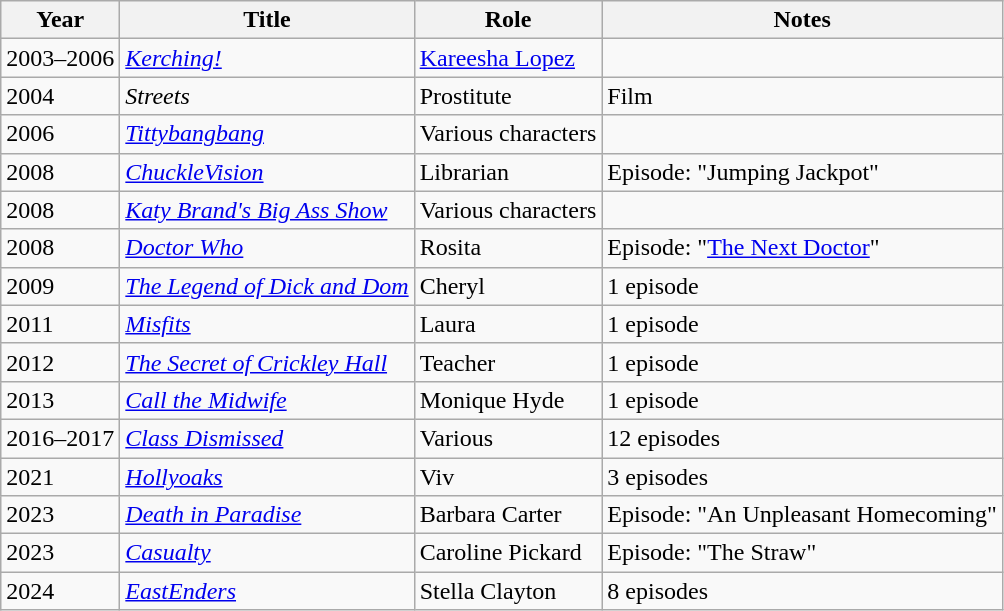<table class="wikitable sortable">
<tr>
<th>Year</th>
<th>Title</th>
<th>Role</th>
<th>Notes</th>
</tr>
<tr>
<td>2003–2006</td>
<td><em><a href='#'>Kerching!</a></em></td>
<td><a href='#'>Kareesha Lopez</a></td>
<td></td>
</tr>
<tr>
<td>2004</td>
<td><em>Streets</em></td>
<td>Prostitute</td>
<td>Film</td>
</tr>
<tr>
<td>2006</td>
<td><em><a href='#'>Tittybangbang</a></em></td>
<td>Various characters</td>
<td></td>
</tr>
<tr>
<td>2008</td>
<td><em><a href='#'>ChuckleVision</a></em></td>
<td>Librarian</td>
<td>Episode: "Jumping Jackpot"</td>
</tr>
<tr>
<td>2008</td>
<td><em><a href='#'>Katy Brand's Big Ass Show</a></em></td>
<td>Various characters</td>
<td></td>
</tr>
<tr>
<td>2008</td>
<td><em><a href='#'>Doctor Who</a></em></td>
<td>Rosita</td>
<td>Episode: "<a href='#'>The Next Doctor</a>"</td>
</tr>
<tr>
<td>2009</td>
<td><em><a href='#'>The Legend of Dick and Dom</a></em></td>
<td>Cheryl</td>
<td>1 episode</td>
</tr>
<tr>
<td>2011</td>
<td><em><a href='#'>Misfits</a></em></td>
<td>Laura</td>
<td>1 episode</td>
</tr>
<tr>
<td>2012</td>
<td><em><a href='#'>The Secret of Crickley Hall</a></em></td>
<td>Teacher</td>
<td>1 episode</td>
</tr>
<tr>
<td>2013</td>
<td><em><a href='#'>Call the Midwife</a></em></td>
<td>Monique Hyde</td>
<td>1 episode</td>
</tr>
<tr>
<td>2016–2017</td>
<td><em><a href='#'>Class Dismissed</a></em></td>
<td>Various</td>
<td>12 episodes</td>
</tr>
<tr>
<td>2021</td>
<td><em><a href='#'>Hollyoaks</a></em></td>
<td>Viv</td>
<td>3 episodes</td>
</tr>
<tr>
<td>2023</td>
<td><em><a href='#'>Death in Paradise</a></em></td>
<td>Barbara Carter</td>
<td>Episode: "An Unpleasant Homecoming"</td>
</tr>
<tr>
<td>2023</td>
<td><em><a href='#'>Casualty</a></em></td>
<td>Caroline Pickard</td>
<td>Episode: "The Straw"</td>
</tr>
<tr>
<td>2024</td>
<td><em><a href='#'>EastEnders</a></em></td>
<td>Stella Clayton</td>
<td>8 episodes</td>
</tr>
</table>
